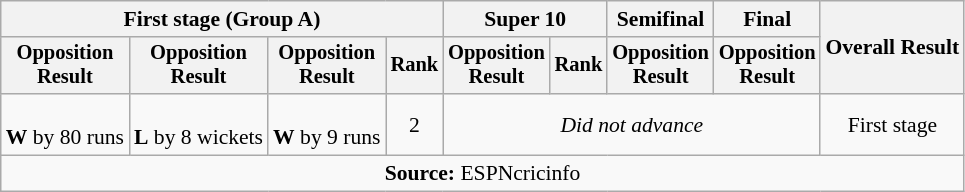<table class=wikitable style=font-size:90%;text-align:center>
<tr>
<th colspan=4>First stage (Group A)</th>
<th colspan=2>Super 10</th>
<th>Semifinal</th>
<th>Final</th>
<th rowspan=2>Overall Result</th>
</tr>
<tr style=font-size:95%>
<th>Opposition<br>Result</th>
<th>Opposition<br>Result</th>
<th>Opposition<br>Result</th>
<th>Rank</th>
<th>Opposition<br>Result</th>
<th>Rank</th>
<th>Opposition<br>Result</th>
<th>Opposition<br>Result</th>
</tr>
<tr>
<td><br><strong>W</strong> by 80 runs</td>
<td><br><strong>L</strong> by 8 wickets</td>
<td><br><strong>W</strong> by 9 runs</td>
<td>2</td>
<td colspan="4"><em>Did not advance</em></td>
<td>First stage</td>
</tr>
<tr>
<td colspan="14"><strong>Source:</strong> ESPNcricinfo</td>
</tr>
</table>
